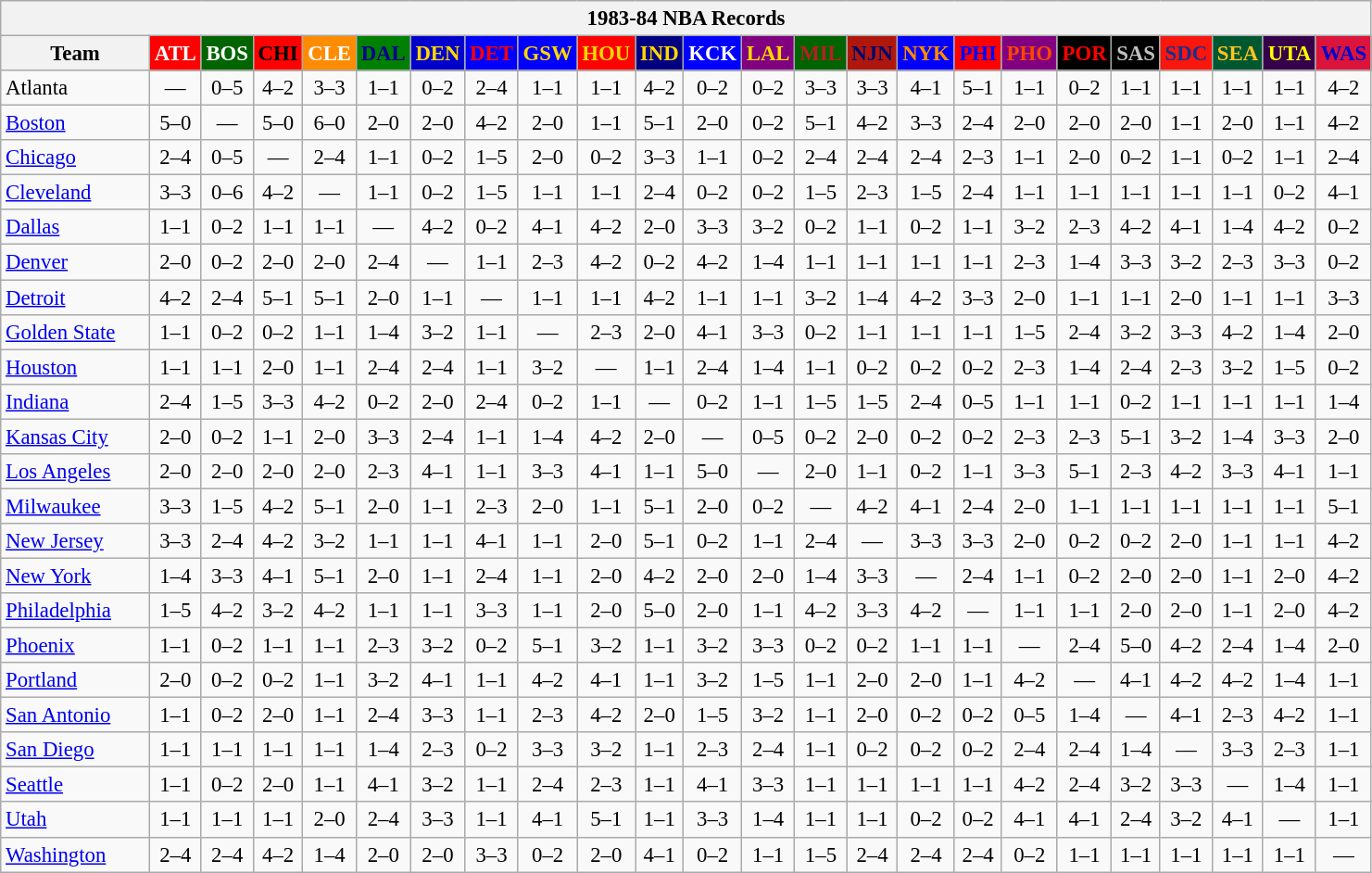<table class="wikitable" style="font-size:95%; text-align:center;">
<tr>
<th colspan=24>1983-84 NBA Records</th>
</tr>
<tr>
<th width=100>Team</th>
<th style="background:#FF0000;color:#FFFFFF;width=35">ATL</th>
<th style="background:#006400;color:#FFFFFF;width=35">BOS</th>
<th style="background:#FF0000;color:#000000;width=35">CHI</th>
<th style="background:#FF8C00;color:#FFFFFF;width=35">CLE</th>
<th style="background:#008000;color:#00008B;width=35">DAL</th>
<th style="background:#0000CD;color:#FFD700;width=35">DEN</th>
<th style="background:#0000FF;color:#FF0000;width=35">DET</th>
<th style="background:#0000FF;color:#FFD700;width=35">GSW</th>
<th style="background:#FF0000;color:#FFD700;width=35">HOU</th>
<th style="background:#000080;color:#FFD700;width=35">IND</th>
<th style="background:#0000FF;color:#FFFFFF;width=35">KCK</th>
<th style="background:#800080;color:#FFD700;width=35">LAL</th>
<th style="background:#006400;color:#B22222;width=35">MIL</th>
<th style="background:#B0170C;color:#00056D;width=35">NJN</th>
<th style="background:#0000FF;color:#FF8C00;width=35">NYK</th>
<th style="background:#FF0000;color:#0000FF;width=35">PHI</th>
<th style="background:#800080;color:#FF4500;width=35">PHO</th>
<th style="background:#000000;color:#FF0000;width=35">POR</th>
<th style="background:#000000;color:#C0C0C0;width=35">SAS</th>
<th style="background:#F9160D;color:#1A2E8B;width=35">SDC</th>
<th style="background:#005831;color:#FFC322;width=35">SEA</th>
<th style="background:#36004A;color:#FFFF00;width=35">UTA</th>
<th style="background:#DC143C;color:#0000CD;width=35">WAS</th>
</tr>
<tr>
<td style="text-align:left;">Atlanta</td>
<td>—</td>
<td>0–5</td>
<td>4–2</td>
<td>3–3</td>
<td>1–1</td>
<td>0–2</td>
<td>2–4</td>
<td>1–1</td>
<td>1–1</td>
<td>4–2</td>
<td>0–2</td>
<td>0–2</td>
<td>3–3</td>
<td>3–3</td>
<td>4–1</td>
<td>5–1</td>
<td>1–1</td>
<td>0–2</td>
<td>1–1</td>
<td>1–1</td>
<td>1–1</td>
<td>1–1</td>
<td>4–2</td>
</tr>
<tr>
<td style="text-align:left;"><a href='#'>Boston</a></td>
<td>5–0</td>
<td>—</td>
<td>5–0</td>
<td>6–0</td>
<td>2–0</td>
<td>2–0</td>
<td>4–2</td>
<td>2–0</td>
<td>1–1</td>
<td>5–1</td>
<td>2–0</td>
<td>0–2</td>
<td>5–1</td>
<td>4–2</td>
<td>3–3</td>
<td>2–4</td>
<td>2–0</td>
<td>2–0</td>
<td>2–0</td>
<td>1–1</td>
<td>2–0</td>
<td>1–1</td>
<td>4–2</td>
</tr>
<tr>
<td style="text-align:left;"><a href='#'>Chicago</a></td>
<td>2–4</td>
<td>0–5</td>
<td>—</td>
<td>2–4</td>
<td>1–1</td>
<td>0–2</td>
<td>1–5</td>
<td>2–0</td>
<td>0–2</td>
<td>3–3</td>
<td>1–1</td>
<td>0–2</td>
<td>2–4</td>
<td>2–4</td>
<td>2–4</td>
<td>2–3</td>
<td>1–1</td>
<td>2–0</td>
<td>0–2</td>
<td>1–1</td>
<td>0–2</td>
<td>1–1</td>
<td>2–4</td>
</tr>
<tr>
<td style="text-align:left;"><a href='#'>Cleveland</a></td>
<td>3–3</td>
<td>0–6</td>
<td>4–2</td>
<td>—</td>
<td>1–1</td>
<td>0–2</td>
<td>1–5</td>
<td>1–1</td>
<td>1–1</td>
<td>2–4</td>
<td>0–2</td>
<td>0–2</td>
<td>1–5</td>
<td>2–3</td>
<td>1–5</td>
<td>2–4</td>
<td>1–1</td>
<td>1–1</td>
<td>1–1</td>
<td>1–1</td>
<td>1–1</td>
<td>0–2</td>
<td>4–1</td>
</tr>
<tr>
<td style="text-align:left;"><a href='#'>Dallas</a></td>
<td>1–1</td>
<td>0–2</td>
<td>1–1</td>
<td>1–1</td>
<td>—</td>
<td>4–2</td>
<td>0–2</td>
<td>4–1</td>
<td>4–2</td>
<td>2–0</td>
<td>3–3</td>
<td>3–2</td>
<td>0–2</td>
<td>1–1</td>
<td>0–2</td>
<td>1–1</td>
<td>3–2</td>
<td>2–3</td>
<td>4–2</td>
<td>4–1</td>
<td>1–4</td>
<td>4–2</td>
<td>0–2</td>
</tr>
<tr>
<td style="text-align:left;"><a href='#'>Denver</a></td>
<td>2–0</td>
<td>0–2</td>
<td>2–0</td>
<td>2–0</td>
<td>2–4</td>
<td>—</td>
<td>1–1</td>
<td>2–3</td>
<td>4–2</td>
<td>0–2</td>
<td>4–2</td>
<td>1–4</td>
<td>1–1</td>
<td>1–1</td>
<td>1–1</td>
<td>1–1</td>
<td>2–3</td>
<td>1–4</td>
<td>3–3</td>
<td>3–2</td>
<td>2–3</td>
<td>3–3</td>
<td>0–2</td>
</tr>
<tr>
<td style="text-align:left;"><a href='#'>Detroit</a></td>
<td>4–2</td>
<td>2–4</td>
<td>5–1</td>
<td>5–1</td>
<td>2–0</td>
<td>1–1</td>
<td>—</td>
<td>1–1</td>
<td>1–1</td>
<td>4–2</td>
<td>1–1</td>
<td>1–1</td>
<td>3–2</td>
<td>1–4</td>
<td>4–2</td>
<td>3–3</td>
<td>2–0</td>
<td>1–1</td>
<td>1–1</td>
<td>2–0</td>
<td>1–1</td>
<td>1–1</td>
<td>3–3</td>
</tr>
<tr>
<td style="text-align:left;"><a href='#'>Golden State</a></td>
<td>1–1</td>
<td>0–2</td>
<td>0–2</td>
<td>1–1</td>
<td>1–4</td>
<td>3–2</td>
<td>1–1</td>
<td>—</td>
<td>2–3</td>
<td>2–0</td>
<td>4–1</td>
<td>3–3</td>
<td>0–2</td>
<td>1–1</td>
<td>1–1</td>
<td>1–1</td>
<td>1–5</td>
<td>2–4</td>
<td>3–2</td>
<td>3–3</td>
<td>4–2</td>
<td>1–4</td>
<td>2–0</td>
</tr>
<tr>
<td style="text-align:left;"><a href='#'>Houston</a></td>
<td>1–1</td>
<td>1–1</td>
<td>2–0</td>
<td>1–1</td>
<td>2–4</td>
<td>2–4</td>
<td>1–1</td>
<td>3–2</td>
<td>—</td>
<td>1–1</td>
<td>2–4</td>
<td>1–4</td>
<td>1–1</td>
<td>0–2</td>
<td>0–2</td>
<td>0–2</td>
<td>2–3</td>
<td>1–4</td>
<td>2–4</td>
<td>2–3</td>
<td>3–2</td>
<td>1–5</td>
<td>0–2</td>
</tr>
<tr>
<td style="text-align:left;"><a href='#'>Indiana</a></td>
<td>2–4</td>
<td>1–5</td>
<td>3–3</td>
<td>4–2</td>
<td>0–2</td>
<td>2–0</td>
<td>2–4</td>
<td>0–2</td>
<td>1–1</td>
<td>—</td>
<td>0–2</td>
<td>1–1</td>
<td>1–5</td>
<td>1–5</td>
<td>2–4</td>
<td>0–5</td>
<td>1–1</td>
<td>1–1</td>
<td>0–2</td>
<td>1–1</td>
<td>1–1</td>
<td>1–1</td>
<td>1–4</td>
</tr>
<tr>
<td style="text-align:left;"><a href='#'>Kansas City</a></td>
<td>2–0</td>
<td>0–2</td>
<td>1–1</td>
<td>2–0</td>
<td>3–3</td>
<td>2–4</td>
<td>1–1</td>
<td>1–4</td>
<td>4–2</td>
<td>2–0</td>
<td>—</td>
<td>0–5</td>
<td>0–2</td>
<td>2–0</td>
<td>0–2</td>
<td>0–2</td>
<td>2–3</td>
<td>2–3</td>
<td>5–1</td>
<td>3–2</td>
<td>1–4</td>
<td>3–3</td>
<td>2–0</td>
</tr>
<tr>
<td style="text-align:left;"><a href='#'>Los Angeles</a></td>
<td>2–0</td>
<td>2–0</td>
<td>2–0</td>
<td>2–0</td>
<td>2–3</td>
<td>4–1</td>
<td>1–1</td>
<td>3–3</td>
<td>4–1</td>
<td>1–1</td>
<td>5–0</td>
<td>—</td>
<td>2–0</td>
<td>1–1</td>
<td>0–2</td>
<td>1–1</td>
<td>3–3</td>
<td>5–1</td>
<td>2–3</td>
<td>4–2</td>
<td>3–3</td>
<td>4–1</td>
<td>1–1</td>
</tr>
<tr>
<td style="text-align:left;"><a href='#'>Milwaukee</a></td>
<td>3–3</td>
<td>1–5</td>
<td>4–2</td>
<td>5–1</td>
<td>2–0</td>
<td>1–1</td>
<td>2–3</td>
<td>2–0</td>
<td>1–1</td>
<td>5–1</td>
<td>2–0</td>
<td>0–2</td>
<td>—</td>
<td>4–2</td>
<td>4–1</td>
<td>2–4</td>
<td>2–0</td>
<td>1–1</td>
<td>1–1</td>
<td>1–1</td>
<td>1–1</td>
<td>1–1</td>
<td>5–1</td>
</tr>
<tr>
<td style="text-align:left;"><a href='#'>New Jersey</a></td>
<td>3–3</td>
<td>2–4</td>
<td>4–2</td>
<td>3–2</td>
<td>1–1</td>
<td>1–1</td>
<td>4–1</td>
<td>1–1</td>
<td>2–0</td>
<td>5–1</td>
<td>0–2</td>
<td>1–1</td>
<td>2–4</td>
<td>—</td>
<td>3–3</td>
<td>3–3</td>
<td>2–0</td>
<td>0–2</td>
<td>0–2</td>
<td>2–0</td>
<td>1–1</td>
<td>1–1</td>
<td>4–2</td>
</tr>
<tr>
<td style="text-align:left;"><a href='#'>New York</a></td>
<td>1–4</td>
<td>3–3</td>
<td>4–1</td>
<td>5–1</td>
<td>2–0</td>
<td>1–1</td>
<td>2–4</td>
<td>1–1</td>
<td>2–0</td>
<td>4–2</td>
<td>2–0</td>
<td>2–0</td>
<td>1–4</td>
<td>3–3</td>
<td>—</td>
<td>2–4</td>
<td>1–1</td>
<td>0–2</td>
<td>2–0</td>
<td>2–0</td>
<td>1–1</td>
<td>2–0</td>
<td>4–2</td>
</tr>
<tr>
<td style="text-align:left;"><a href='#'>Philadelphia</a></td>
<td>1–5</td>
<td>4–2</td>
<td>3–2</td>
<td>4–2</td>
<td>1–1</td>
<td>1–1</td>
<td>3–3</td>
<td>1–1</td>
<td>2–0</td>
<td>5–0</td>
<td>2–0</td>
<td>1–1</td>
<td>4–2</td>
<td>3–3</td>
<td>4–2</td>
<td>—</td>
<td>1–1</td>
<td>1–1</td>
<td>2–0</td>
<td>2–0</td>
<td>1–1</td>
<td>2–0</td>
<td>4–2</td>
</tr>
<tr>
<td style="text-align:left;"><a href='#'>Phoenix</a></td>
<td>1–1</td>
<td>0–2</td>
<td>1–1</td>
<td>1–1</td>
<td>2–3</td>
<td>3–2</td>
<td>0–2</td>
<td>5–1</td>
<td>3–2</td>
<td>1–1</td>
<td>3–2</td>
<td>3–3</td>
<td>0–2</td>
<td>0–2</td>
<td>1–1</td>
<td>1–1</td>
<td>—</td>
<td>2–4</td>
<td>5–0</td>
<td>4–2</td>
<td>2–4</td>
<td>1–4</td>
<td>2–0</td>
</tr>
<tr>
<td style="text-align:left;"><a href='#'>Portland</a></td>
<td>2–0</td>
<td>0–2</td>
<td>0–2</td>
<td>1–1</td>
<td>3–2</td>
<td>4–1</td>
<td>1–1</td>
<td>4–2</td>
<td>4–1</td>
<td>1–1</td>
<td>3–2</td>
<td>1–5</td>
<td>1–1</td>
<td>2–0</td>
<td>2–0</td>
<td>1–1</td>
<td>4–2</td>
<td>—</td>
<td>4–1</td>
<td>4–2</td>
<td>4–2</td>
<td>1–4</td>
<td>1–1</td>
</tr>
<tr>
<td style="text-align:left;"><a href='#'>San Antonio</a></td>
<td>1–1</td>
<td>0–2</td>
<td>2–0</td>
<td>1–1</td>
<td>2–4</td>
<td>3–3</td>
<td>1–1</td>
<td>2–3</td>
<td>4–2</td>
<td>2–0</td>
<td>1–5</td>
<td>3–2</td>
<td>1–1</td>
<td>2–0</td>
<td>0–2</td>
<td>0–2</td>
<td>0–5</td>
<td>1–4</td>
<td>—</td>
<td>4–1</td>
<td>2–3</td>
<td>4–2</td>
<td>1–1</td>
</tr>
<tr>
<td style="text-align:left;"><a href='#'>San Diego</a></td>
<td>1–1</td>
<td>1–1</td>
<td>1–1</td>
<td>1–1</td>
<td>1–4</td>
<td>2–3</td>
<td>0–2</td>
<td>3–3</td>
<td>3–2</td>
<td>1–1</td>
<td>2–3</td>
<td>2–4</td>
<td>1–1</td>
<td>0–2</td>
<td>0–2</td>
<td>0–2</td>
<td>2–4</td>
<td>2–4</td>
<td>1–4</td>
<td>—</td>
<td>3–3</td>
<td>2–3</td>
<td>1–1</td>
</tr>
<tr>
<td style="text-align:left;"><a href='#'>Seattle</a></td>
<td>1–1</td>
<td>0–2</td>
<td>2–0</td>
<td>1–1</td>
<td>4–1</td>
<td>3–2</td>
<td>1–1</td>
<td>2–4</td>
<td>2–3</td>
<td>1–1</td>
<td>4–1</td>
<td>3–3</td>
<td>1–1</td>
<td>1–1</td>
<td>1–1</td>
<td>1–1</td>
<td>4–2</td>
<td>2–4</td>
<td>3–2</td>
<td>3–3</td>
<td>—</td>
<td>1–4</td>
<td>1–1</td>
</tr>
<tr>
<td style="text-align:left;"><a href='#'>Utah</a></td>
<td>1–1</td>
<td>1–1</td>
<td>1–1</td>
<td>2–0</td>
<td>2–4</td>
<td>3–3</td>
<td>1–1</td>
<td>4–1</td>
<td>5–1</td>
<td>1–1</td>
<td>3–3</td>
<td>1–4</td>
<td>1–1</td>
<td>1–1</td>
<td>0–2</td>
<td>0–2</td>
<td>4–1</td>
<td>4–1</td>
<td>2–4</td>
<td>3–2</td>
<td>4–1</td>
<td>—</td>
<td>1–1</td>
</tr>
<tr>
<td style="text-align:left;"><a href='#'>Washington</a></td>
<td>2–4</td>
<td>2–4</td>
<td>4–2</td>
<td>1–4</td>
<td>2–0</td>
<td>2–0</td>
<td>3–3</td>
<td>0–2</td>
<td>2–0</td>
<td>4–1</td>
<td>0–2</td>
<td>1–1</td>
<td>1–5</td>
<td>2–4</td>
<td>2–4</td>
<td>2–4</td>
<td>0–2</td>
<td>1–1</td>
<td>1–1</td>
<td>1–1</td>
<td>1–1</td>
<td>1–1</td>
<td>—</td>
</tr>
</table>
